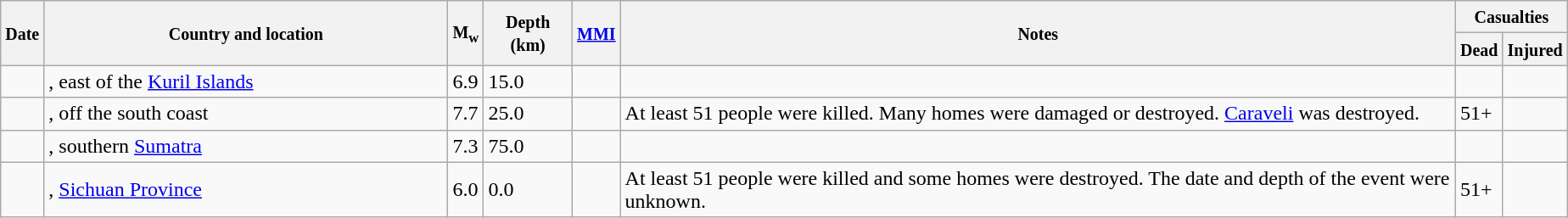<table class="wikitable sortable sort-under" style="border:1px black; margin-left:1em;">
<tr>
<th rowspan="2"><small>Date</small></th>
<th rowspan="2" style="width: 310px"><small>Country and location</small></th>
<th rowspan="2"><small>M<sub>w</sub></small></th>
<th rowspan="2"><small>Depth (km)</small></th>
<th rowspan="2"><small><a href='#'>MMI</a></small></th>
<th rowspan="2" class="unsortable"><small>Notes</small></th>
<th colspan="2"><small>Casualties</small></th>
</tr>
<tr>
<th><small>Dead</small></th>
<th><small>Injured</small></th>
</tr>
<tr>
<td></td>
<td>, east of the <a href='#'>Kuril Islands</a></td>
<td>6.9</td>
<td>15.0</td>
<td></td>
<td></td>
<td></td>
<td></td>
</tr>
<tr>
<td></td>
<td>, off the south coast</td>
<td>7.7</td>
<td>25.0</td>
<td></td>
<td>At least 51 people were killed. Many homes were damaged or destroyed. <a href='#'>Caraveli</a> was destroyed.</td>
<td>51+</td>
<td></td>
</tr>
<tr>
<td></td>
<td>, southern <a href='#'>Sumatra</a></td>
<td>7.3</td>
<td>75.0</td>
<td></td>
<td></td>
<td></td>
<td></td>
</tr>
<tr>
<td></td>
<td>, <a href='#'>Sichuan Province</a></td>
<td>6.0</td>
<td>0.0</td>
<td></td>
<td>At least 51 people were killed and some homes were destroyed. The date and depth of the event were unknown.</td>
<td>51+</td>
<td></td>
</tr>
</table>
